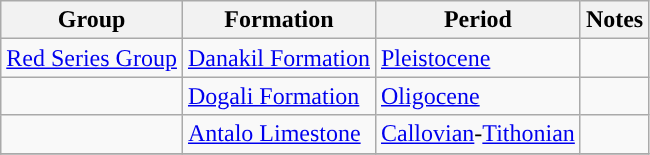<table class="wikitable sortable">
<tr>
<th>Group</th>
<th>Formation</th>
<th>Period</th>
<th class="unsortable">Notes</th>
</tr>
<tr>
<td><a href='#'>Red Series Group</a></td>
<td><a href='#'>Danakil Formation</a></td>
<td style="background-color: "><a href='#'>Pleistocene</a></td>
<td align=center></td>
</tr>
<tr>
<td></td>
<td><a href='#'>Dogali Formation</a></td>
<td style="background-color: "><a href='#'>Oligocene</a></td>
<td align=center></td>
</tr>
<tr>
<td></td>
<td><a href='#'>Antalo Limestone</a></td>
<td style="background-color: "><a href='#'>Callovian</a>-<a href='#'>Tithonian</a></td>
<td align=center></td>
</tr>
<tr>
</tr>
</table>
